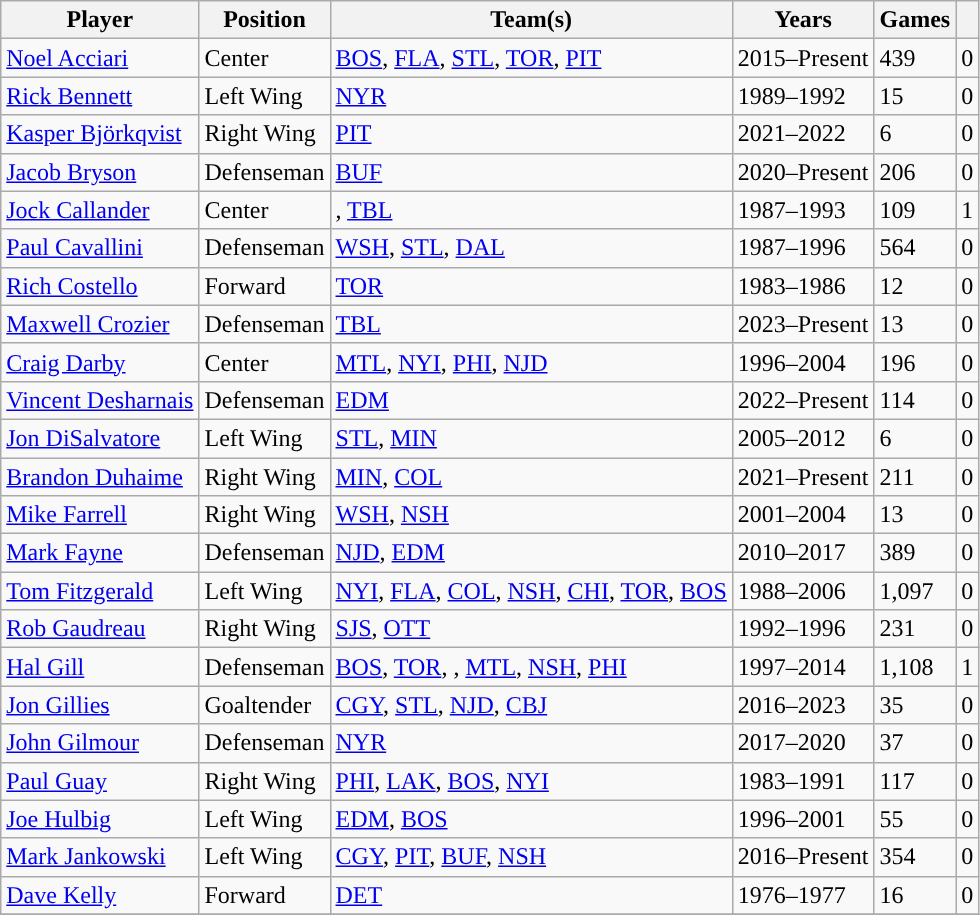<table class="wikitable sortable">
<tr>
<th>Player</th>
<th>Position</th>
<th>Team(s)</th>
<th>Years</th>
<th>Games</th>
<th><a href='#'></a></th>
</tr>
<tr>
<td><a href='#'>Noel Acciari</a></td>
<td>Center</td>
<td><a href='#'>BOS</a>, <a href='#'>FLA</a>, <a href='#'>STL</a>, <a href='#'>TOR</a>, <a href='#'>PIT</a></td>
<td>2015–Present</td>
<td>439</td>
<td>0</td>
</tr>
<tr>
<td><a href='#'>Rick Bennett</a></td>
<td>Left Wing</td>
<td><a href='#'>NYR</a></td>
<td>1989–1992</td>
<td>15</td>
<td>0</td>
</tr>
<tr>
<td><a href='#'>Kasper Björkqvist</a></td>
<td>Right Wing</td>
<td><a href='#'>PIT</a></td>
<td>2021–2022</td>
<td>6</td>
<td>0</td>
</tr>
<tr>
<td><a href='#'>Jacob Bryson</a></td>
<td>Defenseman</td>
<td><a href='#'>BUF</a></td>
<td>2020–Present</td>
<td>206</td>
<td>0</td>
</tr>
<tr>
<td><a href='#'>Jock Callander</a></td>
<td>Center</td>
<td><span><strong></strong></span>, <a href='#'>TBL</a></td>
<td>1987–1993</td>
<td>109</td>
<td>1</td>
</tr>
<tr>
<td><a href='#'>Paul Cavallini</a></td>
<td>Defenseman</td>
<td><a href='#'>WSH</a>, <a href='#'>STL</a>, <a href='#'>DAL</a></td>
<td>1987–1996</td>
<td>564</td>
<td>0</td>
</tr>
<tr>
<td><a href='#'>Rich Costello</a></td>
<td>Forward</td>
<td><a href='#'>TOR</a></td>
<td>1983–1986</td>
<td>12</td>
<td>0</td>
</tr>
<tr>
<td><a href='#'>Maxwell Crozier</a></td>
<td>Defenseman</td>
<td><a href='#'>TBL</a></td>
<td>2023–Present</td>
<td>13</td>
<td>0</td>
</tr>
<tr>
<td><a href='#'>Craig Darby</a></td>
<td>Center</td>
<td><a href='#'>MTL</a>, <a href='#'>NYI</a>, <a href='#'>PHI</a>, <a href='#'>NJD</a></td>
<td>1996–2004</td>
<td>196</td>
<td>0</td>
</tr>
<tr>
<td><a href='#'>Vincent Desharnais</a></td>
<td>Defenseman</td>
<td><a href='#'>EDM</a></td>
<td>2022–Present</td>
<td>114</td>
<td>0</td>
</tr>
<tr>
<td><a href='#'>Jon DiSalvatore</a></td>
<td>Left Wing</td>
<td><a href='#'>STL</a>, <a href='#'>MIN</a></td>
<td>2005–2012</td>
<td>6</td>
<td>0</td>
</tr>
<tr>
<td><a href='#'>Brandon Duhaime</a></td>
<td>Right Wing</td>
<td><a href='#'>MIN</a>, <a href='#'>COL</a></td>
<td>2021–Present</td>
<td>211</td>
<td>0</td>
</tr>
<tr>
<td><a href='#'>Mike Farrell</a></td>
<td>Right Wing</td>
<td><a href='#'>WSH</a>, <a href='#'>NSH</a></td>
<td>2001–2004</td>
<td>13</td>
<td>0</td>
</tr>
<tr>
<td><a href='#'>Mark Fayne</a></td>
<td>Defenseman</td>
<td><a href='#'>NJD</a>, <a href='#'>EDM</a></td>
<td>2010–2017</td>
<td>389</td>
<td>0</td>
</tr>
<tr>
<td><a href='#'>Tom Fitzgerald</a></td>
<td>Left Wing</td>
<td><a href='#'>NYI</a>, <a href='#'>FLA</a>, <a href='#'>COL</a>, <a href='#'>NSH</a>, <a href='#'>CHI</a>, <a href='#'>TOR</a>, <a href='#'>BOS</a></td>
<td>1988–2006</td>
<td>1,097</td>
<td>0</td>
</tr>
<tr>
<td><a href='#'>Rob Gaudreau</a></td>
<td>Right Wing</td>
<td><a href='#'>SJS</a>, <a href='#'>OTT</a></td>
<td>1992–1996</td>
<td>231</td>
<td>0</td>
</tr>
<tr>
<td><a href='#'>Hal Gill</a></td>
<td>Defenseman</td>
<td><a href='#'>BOS</a>, <a href='#'>TOR</a>, <span><strong></strong></span>, <a href='#'>MTL</a>, <a href='#'>NSH</a>, <a href='#'>PHI</a></td>
<td>1997–2014</td>
<td>1,108</td>
<td>1</td>
</tr>
<tr>
<td><a href='#'>Jon Gillies</a></td>
<td>Goaltender</td>
<td><a href='#'>CGY</a>, <a href='#'>STL</a>, <a href='#'>NJD</a>, <a href='#'>CBJ</a></td>
<td>2016–2023</td>
<td>35</td>
<td>0</td>
</tr>
<tr>
<td><a href='#'>John Gilmour</a></td>
<td>Defenseman</td>
<td><a href='#'>NYR</a></td>
<td>2017–2020</td>
<td>37</td>
<td>0</td>
</tr>
<tr>
<td><a href='#'>Paul Guay</a></td>
<td>Right Wing</td>
<td><a href='#'>PHI</a>, <a href='#'>LAK</a>, <a href='#'>BOS</a>, <a href='#'>NYI</a></td>
<td>1983–1991</td>
<td>117</td>
<td>0</td>
</tr>
<tr>
<td><a href='#'>Joe Hulbig</a></td>
<td>Left Wing</td>
<td><a href='#'>EDM</a>, <a href='#'>BOS</a></td>
<td>1996–2001</td>
<td>55</td>
<td>0</td>
</tr>
<tr>
<td><a href='#'>Mark Jankowski</a></td>
<td>Left Wing</td>
<td><a href='#'>CGY</a>, <a href='#'>PIT</a>, <a href='#'>BUF</a>, <a href='#'>NSH</a></td>
<td>2016–Present</td>
<td>354</td>
<td>0</td>
</tr>
<tr>
<td><a href='#'>Dave Kelly</a></td>
<td>Forward</td>
<td><a href='#'>DET</a></td>
<td>1976–1977</td>
<td>16</td>
<td>0</td>
</tr>
<tr>
</tr>
</table>
